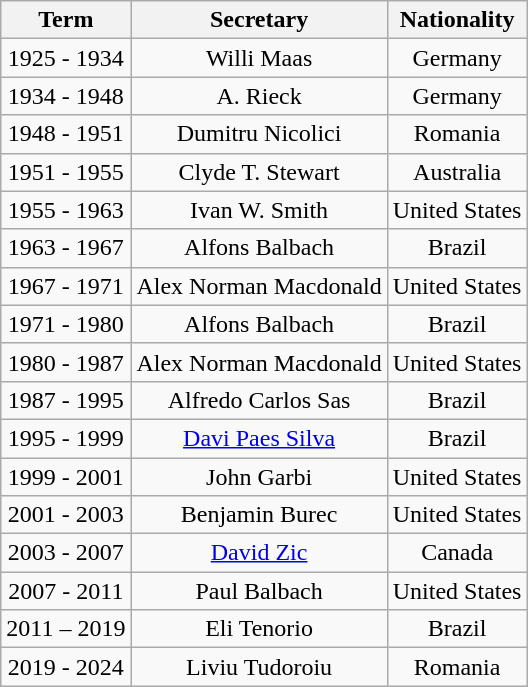<table class="wikitable" style="text-align:center">
<tr>
<th>Term</th>
<th>Secretary</th>
<th>Nationality</th>
</tr>
<tr>
<td>1925 - 1934</td>
<td>Willi Maas</td>
<td>Germany</td>
</tr>
<tr>
<td>1934 - 1948</td>
<td>A. Rieck</td>
<td>Germany</td>
</tr>
<tr>
<td>1948 - 1951</td>
<td>Dumitru Nicolici</td>
<td>Romania</td>
</tr>
<tr>
<td>1951 - 1955</td>
<td>Clyde T. Stewart</td>
<td>Australia</td>
</tr>
<tr>
<td>1955 - 1963</td>
<td>Ivan W. Smith</td>
<td>United States</td>
</tr>
<tr>
<td>1963 - 1967</td>
<td>Alfons Balbach</td>
<td>Brazil</td>
</tr>
<tr>
<td>1967 - 1971</td>
<td>Alex Norman Macdonald</td>
<td>United States</td>
</tr>
<tr>
<td>1971 - 1980</td>
<td>Alfons Balbach</td>
<td>Brazil</td>
</tr>
<tr>
<td>1980 - 1987</td>
<td>Alex Norman Macdonald</td>
<td>United States</td>
</tr>
<tr>
<td>1987 - 1995</td>
<td>Alfredo Carlos Sas</td>
<td>Brazil</td>
</tr>
<tr>
<td>1995 - 1999</td>
<td><a href='#'>Davi Paes Silva</a></td>
<td>Brazil</td>
</tr>
<tr>
<td>1999 - 2001</td>
<td>John Garbi</td>
<td>United States</td>
</tr>
<tr>
<td>2001 - 2003</td>
<td>Benjamin Burec</td>
<td>United States</td>
</tr>
<tr>
<td>2003 - 2007</td>
<td><a href='#'>David Zic</a></td>
<td>Canada</td>
</tr>
<tr>
<td>2007 - 2011</td>
<td>Paul Balbach</td>
<td>United States</td>
</tr>
<tr>
<td>2011 –  2019</td>
<td>Eli Tenorio</td>
<td>Brazil</td>
</tr>
<tr>
<td>2019 -  2024</td>
<td>Liviu Tudoroiu</td>
<td>Romania</td>
</tr>
</table>
